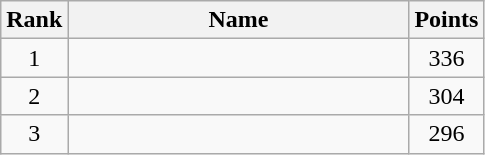<table class="wikitable" border="1" style="text-align:center">
<tr>
<th width=30>Rank</th>
<th width=220>Name</th>
<th width=25>Points</th>
</tr>
<tr>
<td>1</td>
<td align="left"></td>
<td>336</td>
</tr>
<tr>
<td>2</td>
<td align="left"></td>
<td>304</td>
</tr>
<tr>
<td>3</td>
<td align="left"></td>
<td>296</td>
</tr>
</table>
